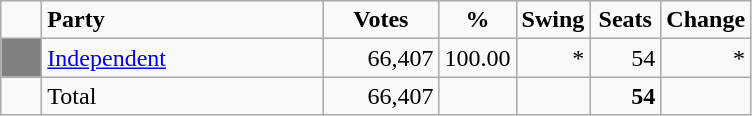<table class="wikitable">
<tr>
<td style="width:20px"> </td>
<td style="width:180px"><strong>Party</strong></td>
<td style="width:70px" align=center><strong>Votes</strong></td>
<td style="width:40px" align=center><strong>%</strong></td>
<td style="width:40px" align=center><strong>Swing</strong></td>
<td style="width:40px" align=center><strong>Seats</strong></td>
<td style="width:40px" align=center><strong>Change</strong></td>
</tr>
<tr>
<td bgcolor=gray> </td>
<td><a href='#'>Independent</a></td>
<td align=right>66,407</td>
<td align=right>100.00</td>
<td align=right>*</td>
<td align=right>54</td>
<td align=right>*</td>
</tr>
<tr>
<td> </td>
<td>Total</td>
<td align=right>66,407</td>
<td align=right> </td>
<td align=right> </td>
<td align=right><strong>54</strong></td>
<td align=right></td>
</tr>
</table>
